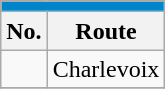<table align=center class="wikitable">
<tr>
<th style="background: #0085CA; font-size:100%; color:#FFFFFF;"colspan="4"><a href='#'></a></th>
</tr>
<tr>
<th>No.</th>
<th>Route</th>
</tr>
<tr>
<td></td>
<td>Charlevoix</td>
</tr>
<tr>
</tr>
</table>
